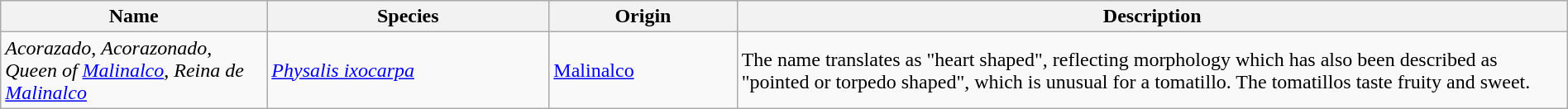<table class="wikitable sortable" style="width:100%; height:auto;">
<tr>
<th style="width:17%;">Name</th>
<th style="width:18%;">Species</th>
<th style="width:12%;">Origin</th>
<th style="width:53%;" class="unsortable">Description</th>
</tr>
<tr>
<td><em>Acorazado</em>, <em>Acorazonado</em>, <em>Queen of <a href='#'>Malinalco</a></em>, <em>Reina de <a href='#'>Malinalco</a></em></td>
<td><em><a href='#'>Physalis ixocarpa</a></em></td>
<td><a href='#'>Malinalco</a></td>
<td>The name translates as "heart shaped", reflecting morphology which has also been described as "pointed or torpedo shaped", which is unusual for a tomatillo. The tomatillos taste fruity and sweet.</td>
</tr>
</table>
